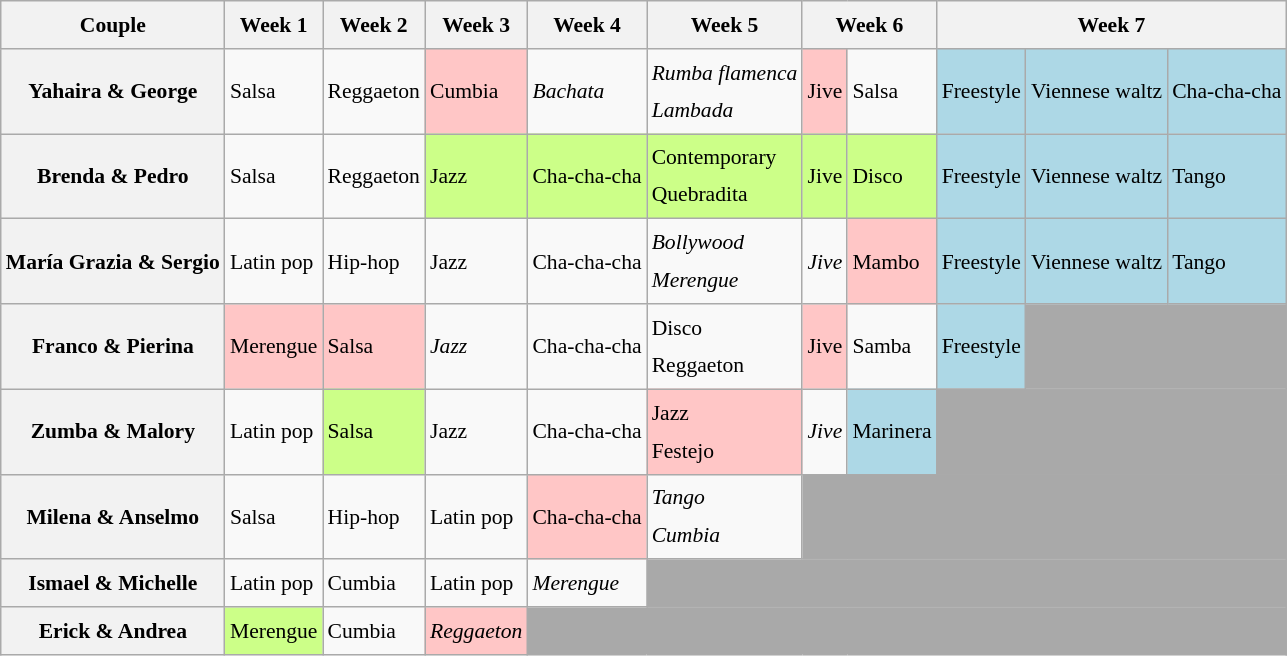<table class="wikitable" style="text-align:left; font-size:90%; line-height:25px;">
<tr>
<th>Couple</th>
<th>Week 1</th>
<th>Week 2</th>
<th>Week 3</th>
<th>Week 4</th>
<th>Week 5</th>
<th colspan=2>Week 6</th>
<th colspan=3>Week 7</th>
</tr>
<tr>
<th>Yahaira & George</th>
<td>Salsa</td>
<td>Reggaeton<br></td>
<td style="background:#ffc6c6;">Cumbia</td>
<td><em>Bachata</em></td>
<td><em>Rumba flamenca<br>Lambada</em></td>
<td style="background:#ffc6c6;">Jive</td>
<td>Salsa</td>
<td style="background:lightblue;">Freestyle</td>
<td style="background:lightblue;">Viennese waltz</td>
<td style="background:lightblue;">Cha-cha-cha</td>
</tr>
<tr>
<th>Brenda & Pedro</th>
<td>Salsa</td>
<td>Reggaeton<br></td>
<td style="background:#ccff88;">Jazz</td>
<td style="background:#ccff88;">Cha-cha-cha</td>
<td style="background:#ccff88;">Contemporary<br>Quebradita</td>
<td style="background:#ccff88;">Jive</td>
<td style="background:#ccff88;">Disco</td>
<td style="background:lightblue;">Freestyle</td>
<td style="background:lightblue;">Viennese waltz</td>
<td style="background:lightblue;">Tango</td>
</tr>
<tr>
<th>María Grazia & Sergio</th>
<td>Latin pop</td>
<td>Hip-hop<br></td>
<td>Jazz</td>
<td>Cha-cha-cha</td>
<td><em>Bollywood<br>Merengue</em></td>
<td><em>Jive</em></td>
<td style="background:#ffc6c6;">Mambo</td>
<td style="background:lightblue;">Freestyle</td>
<td style="background:lightblue;">Viennese waltz</td>
<td style="background:lightblue;">Tango</td>
</tr>
<tr>
<th>Franco & Pierina</th>
<td style="background:#ffc6c6;">Merengue</td>
<td style="background:#ffc6c6;">Salsa<br></td>
<td><em>Jazz</em></td>
<td>Cha-cha-cha</td>
<td>Disco<br>Reggaeton</td>
<td style="background:#ffc6c6;">Jive</td>
<td>Samba</td>
<td style="background:lightblue;">Freestyle</td>
<td style="background:darkgrey;" colspan="2"></td>
</tr>
<tr>
<th>Zumba & Malory</th>
<td>Latin pop</td>
<td style="background:#ccff88;">Salsa<br></td>
<td>Jazz</td>
<td>Cha-cha-cha</td>
<td style="background:#ffc6c6;">Jazz<br>Festejo</td>
<td><em>Jive</em></td>
<td style="background:lightblue;">Marinera</td>
<td style="background:darkgrey;" colspan="3"></td>
</tr>
<tr>
<th>Milena & Anselmo</th>
<td>Salsa</td>
<td>Hip-hop<br></td>
<td>Latin pop</td>
<td style="background:#ffc6c6;">Cha-cha-cha</td>
<td><em>Tango<br>Cumbia</em></td>
<td style="background:darkgrey;" colspan="5"></td>
</tr>
<tr>
<th>Ismael & Michelle</th>
<td>Latin pop</td>
<td>Cumbia<br></td>
<td>Latin pop</td>
<td><em>Merengue</em></td>
<td style="background:darkgrey;" colspan="6"></td>
</tr>
<tr>
<th>Erick & Andrea</th>
<td style="background:#ccff88;">Merengue</td>
<td>Cumbia<br></td>
<td style="background:#ffc6c6;"><em>Reggaeton</em></td>
<td style="background:darkgrey;" colspan="7"></td>
</tr>
</table>
